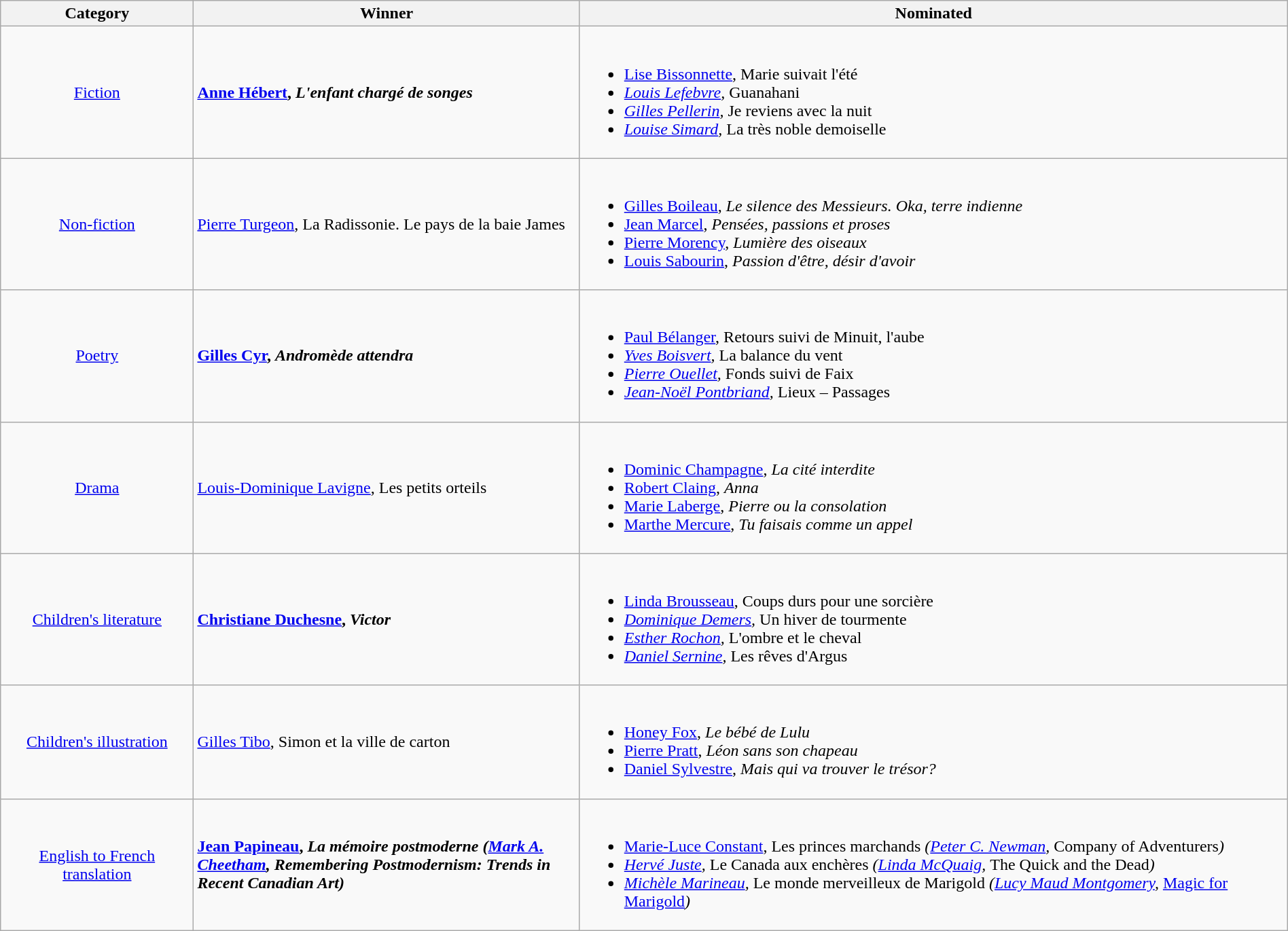<table class="wikitable" width="100%">
<tr>
<th width=15%>Category</th>
<th width=30%>Winner</th>
<th width=55%>Nominated</th>
</tr>
<tr>
<td align="center"><a href='#'>Fiction</a></td>
<td> <strong><a href='#'>Anne Hébert</a>, <em>L'enfant chargé de songes<strong><em></td>
<td><br><ul><li><a href='#'>Lise Bissonnette</a>, </em>Marie suivait l'été<em></li><li><a href='#'>Louis Lefebvre</a>, </em>Guanahani<em></li><li><a href='#'>Gilles Pellerin</a>, </em>Je reviens avec la nuit<em></li><li><a href='#'>Louise Simard</a>, </em>La très noble demoiselle<em></li></ul></td>
</tr>
<tr>
<td align="center"><a href='#'>Non-fiction</a></td>
<td> </strong><a href='#'>Pierre Turgeon</a>, </em>La Radissonie.  Le pays de la baie James</em></strong></td>
<td><br><ul><li><a href='#'>Gilles Boileau</a>, <em>Le silence des Messieurs. Oka, terre indienne</em></li><li><a href='#'>Jean Marcel</a>, <em>Pensées, passions et proses</em></li><li><a href='#'>Pierre Morency</a>, <em>Lumière des oiseaux</em></li><li><a href='#'>Louis Sabourin</a>, <em>Passion d'être, désir d'avoir</em></li></ul></td>
</tr>
<tr>
<td align="center"><a href='#'>Poetry</a></td>
<td> <strong><a href='#'>Gilles Cyr</a>, <em>Andromède attendra<strong><em></td>
<td><br><ul><li><a href='#'>Paul Bélanger</a>, </em>Retours suivi de Minuit, l'aube<em></li><li><a href='#'>Yves Boisvert</a>, </em>La balance du vent<em></li><li><a href='#'>Pierre Ouellet</a>, </em>Fonds suivi de Faix<em></li><li><a href='#'>Jean-Noël Pontbriand</a>, </em>Lieux – Passages<em></li></ul></td>
</tr>
<tr>
<td align="center"><a href='#'>Drama</a></td>
<td> </strong><a href='#'>Louis-Dominique Lavigne</a>, </em>Les petits orteils</em></strong></td>
<td><br><ul><li><a href='#'>Dominic Champagne</a>, <em>La cité interdite</em></li><li><a href='#'>Robert Claing</a>, <em>Anna</em></li><li><a href='#'>Marie Laberge</a>, <em>Pierre ou la consolation</em></li><li><a href='#'>Marthe Mercure</a>, <em>Tu faisais comme un appel</em></li></ul></td>
</tr>
<tr>
<td align="center"><a href='#'>Children's literature</a></td>
<td> <strong><a href='#'>Christiane Duchesne</a>, <em>Victor<strong><em></td>
<td><br><ul><li><a href='#'>Linda Brousseau</a>, </em>Coups durs pour une sorcière<em></li><li><a href='#'>Dominique Demers</a>, </em>Un hiver de tourmente<em></li><li><a href='#'>Esther Rochon</a>, </em>L'ombre et le cheval<em></li><li><a href='#'>Daniel Sernine</a>, </em>Les rêves d'Argus<em></li></ul></td>
</tr>
<tr>
<td align="center"><a href='#'>Children's illustration</a></td>
<td> </strong><a href='#'>Gilles Tibo</a>, </em>Simon et la ville de carton</em></strong></td>
<td><br><ul><li><a href='#'>Honey Fox</a>, <em>Le bébé de Lulu</em></li><li><a href='#'>Pierre Pratt</a>, <em>Léon sans son chapeau</em></li><li><a href='#'>Daniel Sylvestre</a>, <em>Mais qui va trouver le trésor?</em></li></ul></td>
</tr>
<tr>
<td align="center"><a href='#'>English to French translation</a></td>
<td> <strong><a href='#'>Jean Papineau</a>, <em>La mémoire postmoderne<strong><em> (<a href='#'>Mark A. Cheetham</a>, </em>Remembering Postmodernism: Trends in Recent Canadian Art<em>)</td>
<td><br><ul><li><a href='#'>Marie-Luce Constant</a>, </em>Les princes marchands<em> (<a href='#'>Peter C. Newman</a>, </em>Company of Adventurers<em>)</li><li><a href='#'>Hervé Juste</a>, </em>Le Canada aux enchères<em> (<a href='#'>Linda McQuaig</a>, </em>The Quick and the Dead<em>)</li><li><a href='#'>Michèle Marineau</a>, </em>Le monde merveilleux de Marigold<em> (<a href='#'>Lucy Maud Montgomery</a>, </em><a href='#'>Magic for Marigold</a><em>)</li></ul></td>
</tr>
</table>
